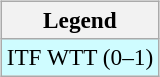<table>
<tr valign=top>
<td><br><table class=wikitable style=font-size:97%>
<tr>
<th>Legend</th>
</tr>
<tr style="background:#cffcff;">
<td>ITF WTT (0–1)</td>
</tr>
</table>
</td>
<td></td>
</tr>
</table>
